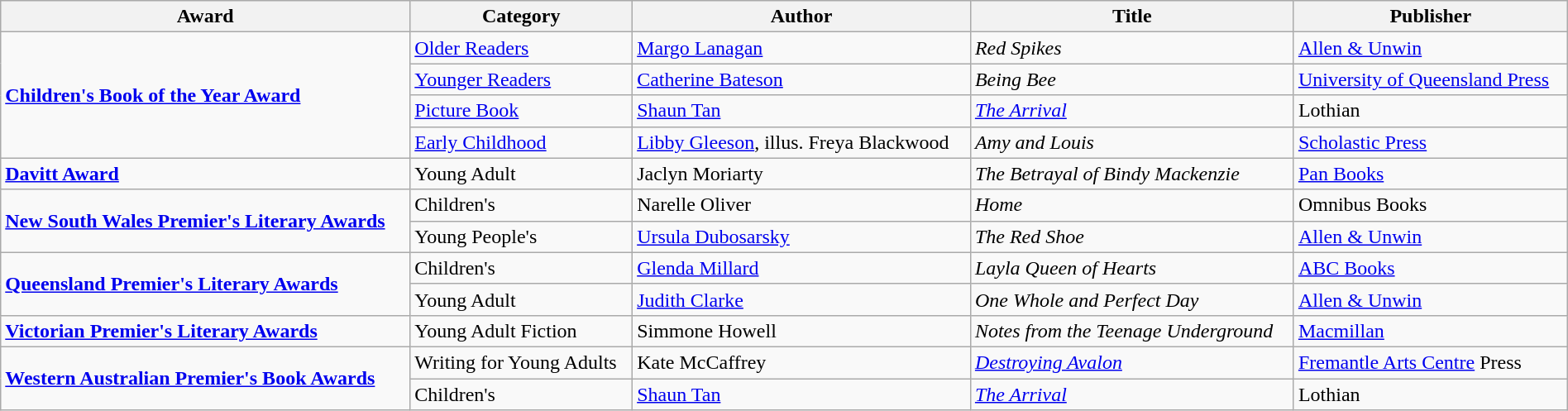<table class="wikitable" width=100%>
<tr>
<th>Award</th>
<th>Category</th>
<th>Author</th>
<th>Title</th>
<th>Publisher</th>
</tr>
<tr>
<td rowspan=4><strong><a href='#'>Children's Book of the Year Award</a></strong></td>
<td><a href='#'>Older Readers</a></td>
<td><a href='#'>Margo Lanagan</a></td>
<td><em>Red Spikes</em></td>
<td><a href='#'>Allen & Unwin</a></td>
</tr>
<tr>
<td><a href='#'>Younger Readers</a></td>
<td><a href='#'>Catherine Bateson</a></td>
<td><em>Being Bee</em></td>
<td><a href='#'>University of Queensland Press</a></td>
</tr>
<tr>
<td><a href='#'>Picture Book</a></td>
<td><a href='#'>Shaun Tan</a></td>
<td><em><a href='#'>The Arrival</a></em></td>
<td>Lothian</td>
</tr>
<tr>
<td><a href='#'>Early Childhood</a></td>
<td><a href='#'>Libby Gleeson</a>, illus. Freya Blackwood</td>
<td><em>Amy and Louis</em></td>
<td><a href='#'>Scholastic Press</a></td>
</tr>
<tr>
<td><strong><a href='#'>Davitt Award</a></strong></td>
<td>Young Adult</td>
<td>Jaclyn Moriarty</td>
<td><em>The Betrayal of Bindy Mackenzie</em></td>
<td><a href='#'>Pan Books</a></td>
</tr>
<tr>
<td rowspan=2><strong><a href='#'>New South Wales Premier's Literary Awards</a></strong></td>
<td>Children's</td>
<td>Narelle Oliver</td>
<td><em>Home</em></td>
<td>Omnibus Books</td>
</tr>
<tr>
<td>Young People's</td>
<td><a href='#'>Ursula Dubosarsky</a></td>
<td><em>The Red Shoe</em></td>
<td><a href='#'>Allen & Unwin</a></td>
</tr>
<tr>
<td rowspan=2><strong><a href='#'>Queensland Premier's Literary Awards</a></strong></td>
<td>Children's</td>
<td><a href='#'>Glenda Millard</a></td>
<td><em>Layla Queen of Hearts</em></td>
<td><a href='#'>ABC Books</a></td>
</tr>
<tr>
<td>Young Adult</td>
<td><a href='#'>Judith Clarke</a></td>
<td><em>One Whole and Perfect Day</em></td>
<td><a href='#'>Allen & Unwin</a></td>
</tr>
<tr>
<td><strong><a href='#'>Victorian Premier's Literary Awards</a></strong></td>
<td>Young Adult Fiction</td>
<td>Simmone Howell</td>
<td><em>Notes from the Teenage Underground</em></td>
<td><a href='#'>Macmillan</a></td>
</tr>
<tr>
<td rowspan=2><strong><a href='#'>Western Australian Premier's Book Awards</a></strong></td>
<td>Writing for Young Adults</td>
<td>Kate McCaffrey</td>
<td><em><a href='#'>Destroying Avalon</a></em></td>
<td><a href='#'>Fremantle Arts Centre</a> Press</td>
</tr>
<tr>
<td>Children's</td>
<td><a href='#'>Shaun Tan</a></td>
<td><em><a href='#'>The Arrival</a></em></td>
<td>Lothian</td>
</tr>
</table>
